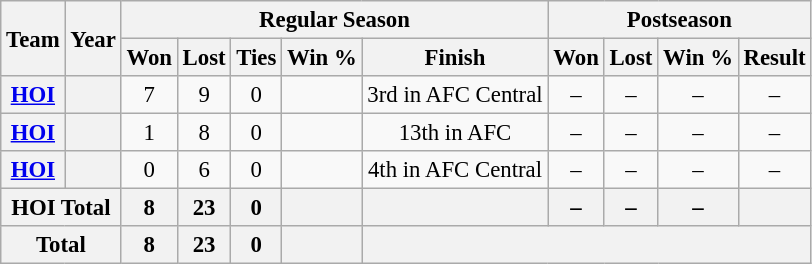<table class="wikitable" style="font-size: 95%; text-align:center;">
<tr>
<th rowspan="2">Team</th>
<th rowspan="2">Year</th>
<th colspan="5">Regular Season</th>
<th colspan="4">Postseason</th>
</tr>
<tr>
<th>Won</th>
<th>Lost</th>
<th>Ties</th>
<th>Win %</th>
<th>Finish</th>
<th>Won</th>
<th>Lost</th>
<th>Win %</th>
<th>Result</th>
</tr>
<tr>
<th><a href='#'>HOI</a></th>
<th></th>
<td>7</td>
<td>9</td>
<td>0</td>
<td></td>
<td>3rd in AFC Central</td>
<td>–</td>
<td>–</td>
<td>–</td>
<td>–</td>
</tr>
<tr>
<th><a href='#'>HOI</a></th>
<th></th>
<td>1</td>
<td>8</td>
<td>0</td>
<td></td>
<td>13th in AFC</td>
<td>–</td>
<td>–</td>
<td>–</td>
<td>–</td>
</tr>
<tr>
<th><a href='#'>HOI</a></th>
<th></th>
<td>0</td>
<td>6</td>
<td>0</td>
<td></td>
<td>4th in AFC Central</td>
<td>–</td>
<td>–</td>
<td>–</td>
<td>–</td>
</tr>
<tr>
<th colspan="2">HOI Total</th>
<th>8</th>
<th>23</th>
<th>0</th>
<th></th>
<th></th>
<th>–</th>
<th>–</th>
<th>–</th>
<th></th>
</tr>
<tr>
<th colspan="2">Total</th>
<th>8</th>
<th>23</th>
<th>0</th>
<th></th>
<th colspan="5"></th>
</tr>
</table>
